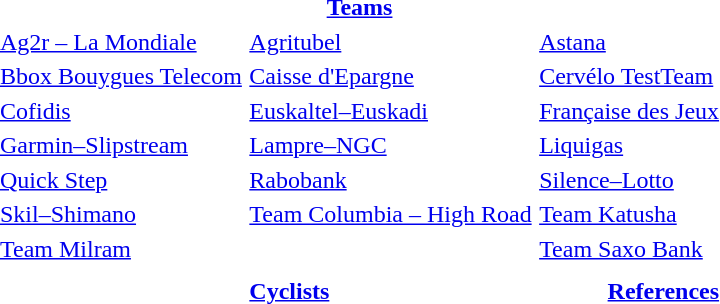<table class="toc" style="padding: 6px; border-spacing: 3px;">
<tr>
<th colspan=3><a href='#'>Teams</a></th>
</tr>
<tr>
<td><a href='#'>Ag2r – La Mondiale</a></td>
<td><a href='#'>Agritubel</a></td>
<td><a href='#'>Astana</a></td>
</tr>
<tr>
<td><a href='#'>Bbox Bouygues Telecom</a></td>
<td><a href='#'>Caisse d'Epargne</a></td>
<td><a href='#'>Cervélo TestTeam</a></td>
</tr>
<tr>
<td><a href='#'>Cofidis</a></td>
<td><a href='#'>Euskaltel–Euskadi</a></td>
<td><a href='#'>Française des Jeux</a></td>
</tr>
<tr>
<td><a href='#'>Garmin–Slipstream</a></td>
<td><a href='#'>Lampre–NGC</a></td>
<td><a href='#'>Liquigas</a></td>
</tr>
<tr>
<td><a href='#'>Quick Step</a></td>
<td><a href='#'>Rabobank</a></td>
<td><a href='#'>Silence–Lotto</a></td>
</tr>
<tr>
<td><a href='#'>Skil–Shimano</a></td>
<td><a href='#'>Team Columbia – High Road</a></td>
<td><a href='#'>Team Katusha</a></td>
</tr>
<tr>
<td><a href='#'>Team Milram</a></td>
<td></td>
<td><a href='#'>Team Saxo Bank</a></td>
</tr>
<tr>
<td></td>
<td></td>
<td></td>
</tr>
<tr>
<td></td>
<td align=left><strong><a href='#'>Cyclists</a></strong></td>
<td align=right><strong><a href='#'>References</a></strong></td>
</tr>
</table>
